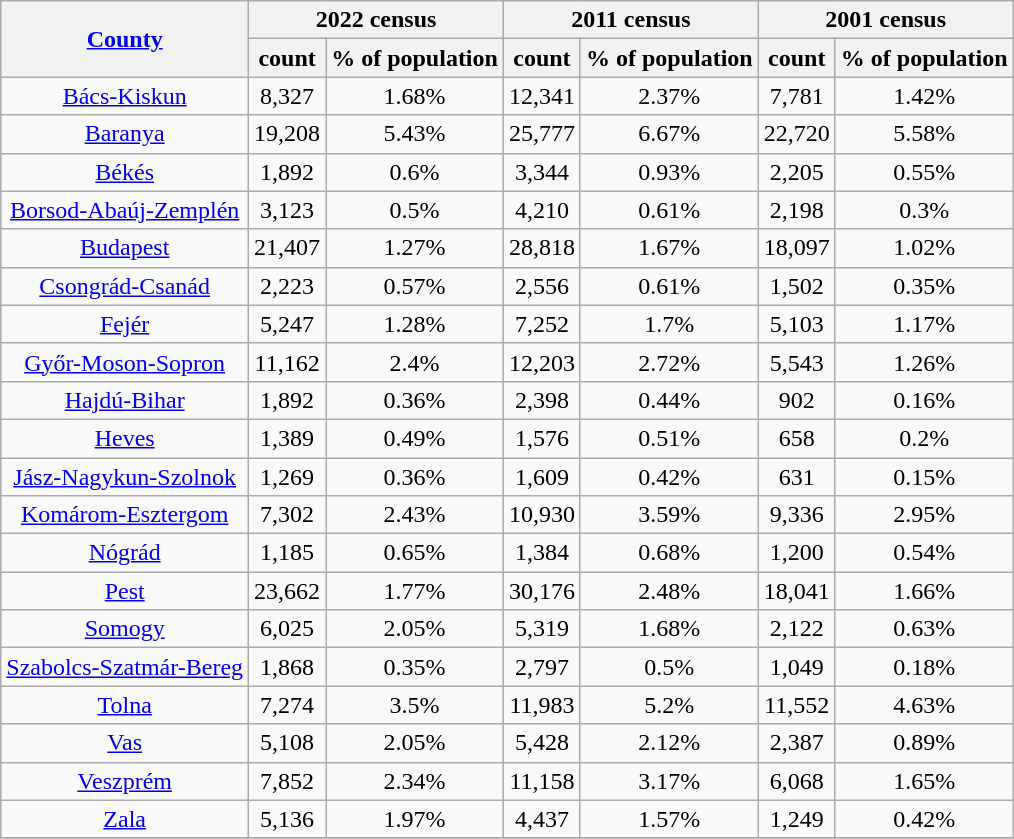<table class="wikitable sortable" style="text-align: center;">
<tr>
<th rowspan=2><a href='#'>County</a></th>
<th colspan=2>2022 census</th>
<th colspan=2>2011 census</th>
<th colspan=2>2001 census</th>
</tr>
<tr>
<th>count</th>
<th>% of population</th>
<th>count</th>
<th>% of population</th>
<th>count</th>
<th>% of population</th>
</tr>
<tr>
<td><a href='#'>Bács-Kiskun</a></td>
<td>8,327</td>
<td>1.68%</td>
<td>12,341</td>
<td>2.37%</td>
<td>7,781</td>
<td>1.42%</td>
</tr>
<tr>
<td><a href='#'>Baranya</a></td>
<td>19,208</td>
<td>5.43%</td>
<td>25,777</td>
<td>6.67%</td>
<td>22,720</td>
<td>5.58%</td>
</tr>
<tr>
<td><a href='#'>Békés</a></td>
<td>1,892</td>
<td>0.6%</td>
<td>3,344</td>
<td>0.93%</td>
<td>2,205</td>
<td>0.55%</td>
</tr>
<tr>
<td><a href='#'>Borsod-Abaúj-Zemplén</a></td>
<td>3,123</td>
<td>0.5%</td>
<td>4,210</td>
<td>0.61%</td>
<td>2,198</td>
<td>0.3%</td>
</tr>
<tr>
<td><a href='#'>Budapest</a></td>
<td>21,407</td>
<td>1.27%</td>
<td>28,818</td>
<td>1.67%</td>
<td>18,097</td>
<td>1.02%</td>
</tr>
<tr>
<td><a href='#'>Csongrád-Csanád</a></td>
<td>2,223</td>
<td>0.57%</td>
<td>2,556</td>
<td>0.61%</td>
<td>1,502</td>
<td>0.35%</td>
</tr>
<tr>
<td><a href='#'>Fejér</a></td>
<td>5,247</td>
<td>1.28%</td>
<td>7,252</td>
<td>1.7%</td>
<td>5,103</td>
<td>1.17%</td>
</tr>
<tr>
<td><a href='#'>Győr-Moson-Sopron</a></td>
<td>11,162</td>
<td>2.4%</td>
<td>12,203</td>
<td>2.72%</td>
<td>5,543</td>
<td>1.26%</td>
</tr>
<tr>
<td><a href='#'>Hajdú-Bihar</a></td>
<td>1,892</td>
<td>0.36%</td>
<td>2,398</td>
<td>0.44%</td>
<td>902</td>
<td>0.16%</td>
</tr>
<tr>
<td><a href='#'>Heves</a></td>
<td>1,389</td>
<td>0.49%</td>
<td>1,576</td>
<td>0.51%</td>
<td>658</td>
<td>0.2%</td>
</tr>
<tr>
<td><a href='#'>Jász-Nagykun-Szolnok</a></td>
<td>1,269</td>
<td>0.36%</td>
<td>1,609</td>
<td>0.42%</td>
<td>631</td>
<td>0.15%</td>
</tr>
<tr>
<td><a href='#'>Komárom-Esztergom</a></td>
<td>7,302</td>
<td>2.43%</td>
<td>10,930</td>
<td>3.59%</td>
<td>9,336</td>
<td>2.95%</td>
</tr>
<tr>
<td><a href='#'>Nógrád</a></td>
<td>1,185</td>
<td>0.65%</td>
<td>1,384</td>
<td>0.68%</td>
<td>1,200</td>
<td>0.54%</td>
</tr>
<tr>
<td><a href='#'>Pest</a></td>
<td>23,662</td>
<td>1.77%</td>
<td>30,176</td>
<td>2.48%</td>
<td>18,041</td>
<td>1.66%</td>
</tr>
<tr>
<td><a href='#'>Somogy</a></td>
<td>6,025</td>
<td>2.05%</td>
<td>5,319</td>
<td>1.68%</td>
<td>2,122</td>
<td>0.63%</td>
</tr>
<tr>
<td><a href='#'>Szabolcs-Szatmár-Bereg</a></td>
<td>1,868</td>
<td>0.35%</td>
<td>2,797</td>
<td>0.5%</td>
<td>1,049</td>
<td>0.18%</td>
</tr>
<tr>
<td><a href='#'>Tolna</a></td>
<td>7,274</td>
<td>3.5%</td>
<td>11,983</td>
<td>5.2%</td>
<td>11,552</td>
<td>4.63%</td>
</tr>
<tr>
<td><a href='#'>Vas</a></td>
<td>5,108</td>
<td>2.05%</td>
<td>5,428</td>
<td>2.12%</td>
<td>2,387</td>
<td>0.89%</td>
</tr>
<tr>
<td><a href='#'>Veszprém</a></td>
<td>7,852</td>
<td>2.34%</td>
<td>11,158</td>
<td>3.17%</td>
<td>6,068</td>
<td>1.65%</td>
</tr>
<tr>
<td><a href='#'>Zala</a></td>
<td>5,136</td>
<td>1.97%</td>
<td>4,437</td>
<td>1.57%</td>
<td>1,249</td>
<td>0.42%</td>
</tr>
<tr>
</tr>
</table>
